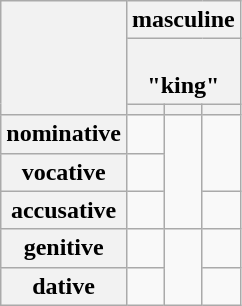<table class="wikitable polytonic">
<tr>
<th rowspan="3"></th>
<th colspan="3">masculine</th>
</tr>
<tr>
<th colspan="3"><br>"king"</th>
</tr>
<tr>
<th></th>
<th></th>
<th></th>
</tr>
<tr>
<th>nominative</th>
<td></td>
<td rowspan="3"></td>
<td rowspan="2"></td>
</tr>
<tr>
<th>vocative</th>
<td></td>
</tr>
<tr>
<th>accusative</th>
<td></td>
<td></td>
</tr>
<tr>
<th>genitive</th>
<td></td>
<td rowspan="2"></td>
<td></td>
</tr>
<tr>
<th>dative</th>
<td></td>
<td></td>
</tr>
</table>
